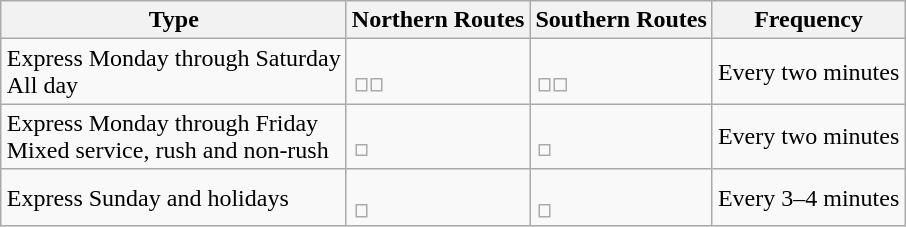<table class="wikitable" style="margin:1em auto;">
<tr>
<th>Type</th>
<th>Northern Routes</th>
<th>Southern Routes</th>
<th>Frequency</th>
</tr>
<tr>
<td>Express Monday through Saturday<br>All day</td>
<td><br><table style="border:0px;">
<tr>
<td></td>
<td></td>
</tr>
</table>
</td>
<td><br><table style="border:0px;">
<tr>
<td></td>
<td></td>
</tr>
</table>
</td>
<td>Every two minutes</td>
</tr>
<tr>
<td>Express Monday through Friday<br>Mixed service, rush and non-rush</td>
<td><br><table style="border:0px;">
<tr>
<td></td>
</tr>
</table>
</td>
<td><br><table style="border:0px;">
<tr>
<td></td>
</tr>
</table>
</td>
<td>Every two minutes</td>
</tr>
<tr>
<td>Express Sunday and holidays</td>
<td><br><table style="border:0px;">
<tr>
<td></td>
</tr>
</table>
</td>
<td><br><table style="border:0px;">
<tr>
<td></td>
</tr>
</table>
</td>
<td>Every 3–4 minutes</td>
</tr>
</table>
